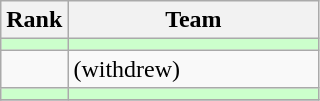<table class=wikitable style="text-align:center;">
<tr>
<th>Rank</th>
<th width=160>Team</th>
</tr>
<tr bgcolor=#CCFFCC>
<td></td>
<td align=left></td>
</tr>
<tr>
<td></td>
<td align=left> (withdrew)</td>
</tr>
<tr bgcolor=ccffcc>
<td></td>
<td align=left></td>
</tr>
<tr>
</tr>
</table>
